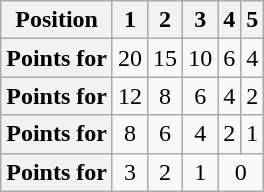<table class="wikitable floatright" style="text-align: center">
<tr>
<th scope="col">Position</th>
<th scope="col">1</th>
<th scope="col">2</th>
<th scope="col">3</th>
<th scope="col">4</th>
<th scope="col">5</th>
</tr>
<tr>
<th scope="row">Points for </th>
<td>20</td>
<td>15</td>
<td>10</td>
<td>6</td>
<td>4</td>
</tr>
<tr>
<th scope="row">Points for </th>
<td>12</td>
<td>8</td>
<td>6</td>
<td>4</td>
<td>2</td>
</tr>
<tr>
<th scope="row">Points for </th>
<td>8</td>
<td>6</td>
<td>4</td>
<td>2</td>
<td>1</td>
</tr>
<tr>
<th scope="row">Points for </th>
<td>3</td>
<td>2</td>
<td>1</td>
<td colspan=2>0</td>
</tr>
</table>
